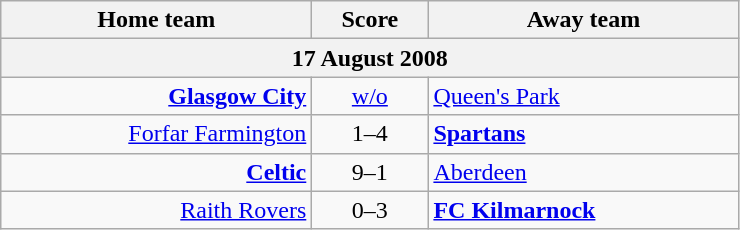<table class="wikitable" style="border-collapse: collapse;">
<tr>
<th align="right" width="200">Home team</th>
<th align="center" width="70">Score</th>
<th align="left" width="200">Away team</th>
</tr>
<tr>
<th colspan="3" align="center">17 August 2008</th>
</tr>
<tr>
<td style="text-align:right;"><strong><a href='#'>Glasgow City</a></strong></td>
<td style="text-align:center;"><a href='#'>w/o</a></td>
<td style="text-align:left;"><a href='#'>Queen's Park</a></td>
</tr>
<tr>
<td style="text-align:right;"><a href='#'>Forfar Farmington</a></td>
<td style="text-align:center;">1–4</td>
<td style="text-align:left;"><strong><a href='#'>Spartans</a></strong></td>
</tr>
<tr>
<td style="text-align:right;"><strong><a href='#'>Celtic</a></strong></td>
<td style="text-align:center;">9–1</td>
<td style="text-align:left;"><a href='#'>Aberdeen</a></td>
</tr>
<tr>
<td style="text-align:right;"><a href='#'>Raith Rovers</a></td>
<td style="text-align:center;">0–3</td>
<td style="text-align:left;"><strong><a href='#'>FC Kilmarnock</a></strong></td>
</tr>
</table>
